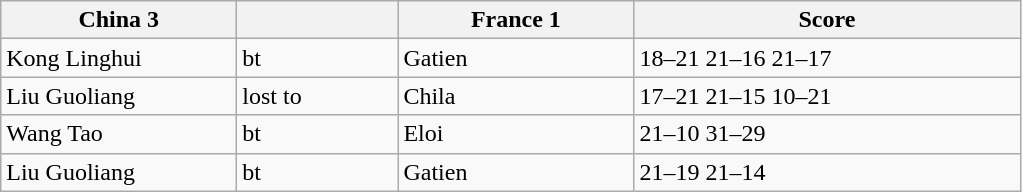<table class="wikitable">
<tr>
<th width=150> China 3</th>
<th width=100></th>
<th width=150> France 1</th>
<th width=250>Score</th>
</tr>
<tr>
<td>Kong Linghui</td>
<td>bt</td>
<td>Gatien</td>
<td>18–21 21–16 21–17</td>
</tr>
<tr>
<td>Liu Guoliang</td>
<td>lost to</td>
<td>Chila</td>
<td>17–21 21–15 10–21</td>
</tr>
<tr>
<td>Wang Tao</td>
<td>bt</td>
<td>Eloi</td>
<td>21–10 31–29</td>
</tr>
<tr>
<td>Liu Guoliang</td>
<td>bt</td>
<td>Gatien</td>
<td>21–19 21–14</td>
</tr>
</table>
